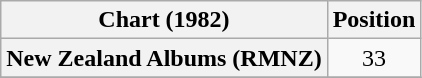<table class="wikitable plainrowheaders" style="text-align:center">
<tr>
<th scope="col">Chart (1982)</th>
<th scope="col">Position</th>
</tr>
<tr>
<th scope="row">New Zealand Albums (RMNZ)</th>
<td>33</td>
</tr>
<tr>
</tr>
</table>
